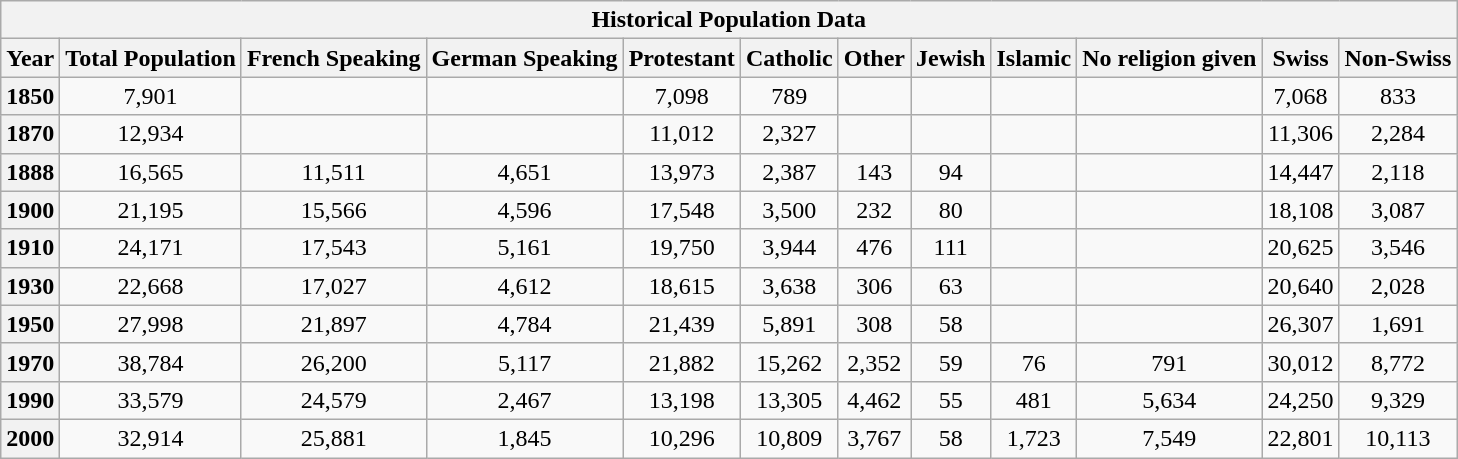<table class="wikitable collapsible collapsed">
<tr>
<th colspan="12">Historical Population Data</th>
</tr>
<tr>
<th>Year</th>
<th>Total Population</th>
<th>French Speaking</th>
<th>German Speaking</th>
<th>Protestant</th>
<th>Catholic</th>
<th>Other</th>
<th>Jewish</th>
<th>Islamic</th>
<th>No religion given</th>
<th>Swiss</th>
<th>Non-Swiss</th>
</tr>
<tr>
<th scope="row">1850</th>
<td style="text-align:center;">7,901</td>
<td style="text-align:center;"></td>
<td style="text-align:center;"></td>
<td style="text-align:center;">7,098</td>
<td style="text-align:center;">789</td>
<td style="text-align:center;"></td>
<td style="text-align:center;"></td>
<td style="text-align:center;"></td>
<td style="text-align:center;"></td>
<td style="text-align:center;">7,068</td>
<td style="text-align:center;">833</td>
</tr>
<tr>
<th scope="row">1870</th>
<td style="text-align:center;">12,934</td>
<td style="text-align:center;"></td>
<td style="text-align:center;"></td>
<td style="text-align:center;">11,012</td>
<td style="text-align:center;">2,327</td>
<td style="text-align:center;"></td>
<td style="text-align:center;"></td>
<td style="text-align:center;"></td>
<td style="text-align:center;"></td>
<td style="text-align:center;">11,306</td>
<td style="text-align:center;">2,284</td>
</tr>
<tr>
<th scope="row">1888</th>
<td style="text-align:center;">16,565</td>
<td style="text-align:center;">11,511</td>
<td style="text-align:center;">4,651</td>
<td style="text-align:center;">13,973</td>
<td style="text-align:center;">2,387</td>
<td style="text-align:center;">143</td>
<td style="text-align:center;">94</td>
<td style="text-align:center;"></td>
<td style="text-align:center;"></td>
<td style="text-align:center;">14,447</td>
<td style="text-align:center;">2,118</td>
</tr>
<tr>
<th scope="row">1900</th>
<td style="text-align:center;">21,195</td>
<td style="text-align:center;">15,566</td>
<td style="text-align:center;">4,596</td>
<td style="text-align:center;">17,548</td>
<td style="text-align:center;">3,500</td>
<td style="text-align:center;">232</td>
<td style="text-align:center;">80</td>
<td style="text-align:center;"></td>
<td style="text-align:center;"></td>
<td style="text-align:center;">18,108</td>
<td style="text-align:center;">3,087</td>
</tr>
<tr>
<th scope="row">1910</th>
<td style="text-align:center;">24,171</td>
<td style="text-align:center;">17,543</td>
<td style="text-align:center;">5,161</td>
<td style="text-align:center;">19,750</td>
<td style="text-align:center;">3,944</td>
<td style="text-align:center;">476</td>
<td style="text-align:center;">111</td>
<td style="text-align:center;"></td>
<td style="text-align:center;"></td>
<td style="text-align:center;">20,625</td>
<td style="text-align:center;">3,546</td>
</tr>
<tr>
<th scope="row">1930</th>
<td style="text-align:center;">22,668</td>
<td style="text-align:center;">17,027</td>
<td style="text-align:center;">4,612</td>
<td style="text-align:center;">18,615</td>
<td style="text-align:center;">3,638</td>
<td style="text-align:center;">306</td>
<td style="text-align:center;">63</td>
<td style="text-align:center;"></td>
<td style="text-align:center;"></td>
<td style="text-align:center;">20,640</td>
<td style="text-align:center;">2,028</td>
</tr>
<tr>
<th scope="row">1950</th>
<td style="text-align:center;">27,998</td>
<td style="text-align:center;">21,897</td>
<td style="text-align:center;">4,784</td>
<td style="text-align:center;">21,439</td>
<td style="text-align:center;">5,891</td>
<td style="text-align:center;">308</td>
<td style="text-align:center;">58</td>
<td style="text-align:center;"></td>
<td style="text-align:center;"></td>
<td style="text-align:center;">26,307</td>
<td style="text-align:center;">1,691</td>
</tr>
<tr>
<th scope="row">1970</th>
<td style="text-align:center;">38,784</td>
<td style="text-align:center;">26,200</td>
<td style="text-align:center;">5,117</td>
<td style="text-align:center;">21,882</td>
<td style="text-align:center;">15,262</td>
<td style="text-align:center;">2,352</td>
<td style="text-align:center;">59</td>
<td style="text-align:center;">76</td>
<td style="text-align:center;">791</td>
<td style="text-align:center;">30,012</td>
<td style="text-align:center;">8,772</td>
</tr>
<tr>
<th scope="row">1990</th>
<td style="text-align:center;">33,579</td>
<td style="text-align:center;">24,579</td>
<td style="text-align:center;">2,467</td>
<td style="text-align:center;">13,198</td>
<td style="text-align:center;">13,305</td>
<td style="text-align:center;">4,462</td>
<td style="text-align:center;">55</td>
<td style="text-align:center;">481</td>
<td style="text-align:center;">5,634</td>
<td style="text-align:center;">24,250</td>
<td style="text-align:center;">9,329</td>
</tr>
<tr>
<th scope="row">2000</th>
<td style="text-align:center;">32,914</td>
<td style="text-align:center;">25,881</td>
<td style="text-align:center;">1,845</td>
<td style="text-align:center;">10,296</td>
<td style="text-align:center;">10,809</td>
<td style="text-align:center;">3,767</td>
<td style="text-align:center;">58</td>
<td style="text-align:center;">1,723</td>
<td style="text-align:center;">7,549</td>
<td style="text-align:center;">22,801</td>
<td style="text-align:center;">10,113</td>
</tr>
</table>
